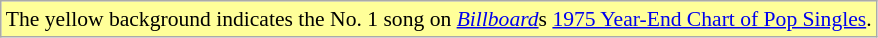<table class="wikitable" style="font-size:90%;">
<tr>
<td style="background-color:#FFFF99">The yellow background indicates the No. 1 song on <a href='#'><em>Billboard</em></a>s <a href='#'>1975 Year-End Chart of Pop Singles</a>.</td>
</tr>
</table>
